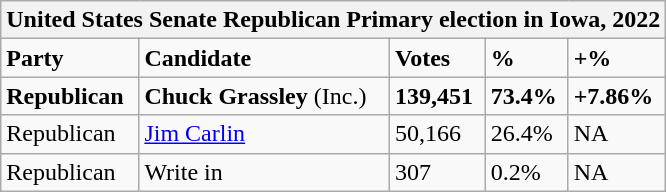<table class="wikitable">
<tr>
<th colspan="5">United States Senate Republican Primary election in Iowa, 2022</th>
</tr>
<tr>
<td><strong>Party</strong></td>
<td><strong>Candidate</strong></td>
<td><strong>Votes</strong></td>
<td><strong>%</strong></td>
<td><strong>+%</strong></td>
</tr>
<tr>
<td><strong>Republican</strong></td>
<td><strong>Chuck Grassley</strong> (Inc.)</td>
<td><strong>139,451</strong></td>
<td><strong>73.4%</strong></td>
<td><strong>+7.86%</strong></td>
</tr>
<tr>
<td>Republican</td>
<td><a href='#'>Jim Carlin</a></td>
<td>50,166</td>
<td>26.4%</td>
<td>NA</td>
</tr>
<tr>
<td>Republican</td>
<td>Write in</td>
<td>307</td>
<td>0.2%</td>
<td>NA</td>
</tr>
</table>
